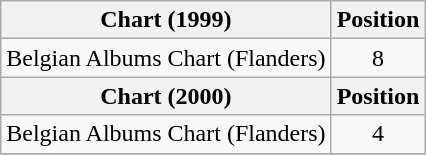<table class = "wikitable sortable">
<tr>
<th>Chart (1999)</th>
<th>Position</th>
</tr>
<tr>
<td>Belgian Albums Chart (Flanders)</td>
<td align="center">8</td>
</tr>
<tr>
<th>Chart (2000)</th>
<th>Position</th>
</tr>
<tr>
<td>Belgian Albums Chart (Flanders)</td>
<td align="center">4</td>
</tr>
<tr>
</tr>
</table>
